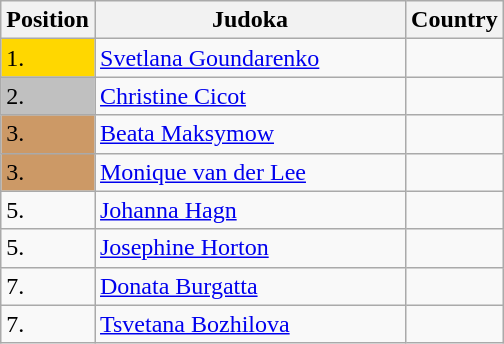<table class=wikitable>
<tr>
<th width=10>Position</th>
<th width=200>Judoka</th>
<th width=10>Country</th>
</tr>
<tr>
<td bgcolor=gold>1.</td>
<td><a href='#'>Svetlana Goundarenko</a></td>
<td></td>
</tr>
<tr>
<td bgcolor="silver">2.</td>
<td><a href='#'>Christine Cicot</a></td>
<td></td>
</tr>
<tr>
<td bgcolor="CC9966">3.</td>
<td><a href='#'>Beata Maksymow</a></td>
<td></td>
</tr>
<tr>
<td bgcolor="CC9966">3.</td>
<td><a href='#'>Monique van der Lee</a></td>
<td></td>
</tr>
<tr>
<td>5.</td>
<td><a href='#'>Johanna Hagn</a></td>
<td></td>
</tr>
<tr>
<td>5.</td>
<td><a href='#'>Josephine Horton</a></td>
<td></td>
</tr>
<tr>
<td>7.</td>
<td><a href='#'>Donata Burgatta</a></td>
<td></td>
</tr>
<tr>
<td>7.</td>
<td><a href='#'>Tsvetana Bozhilova</a></td>
<td></td>
</tr>
</table>
